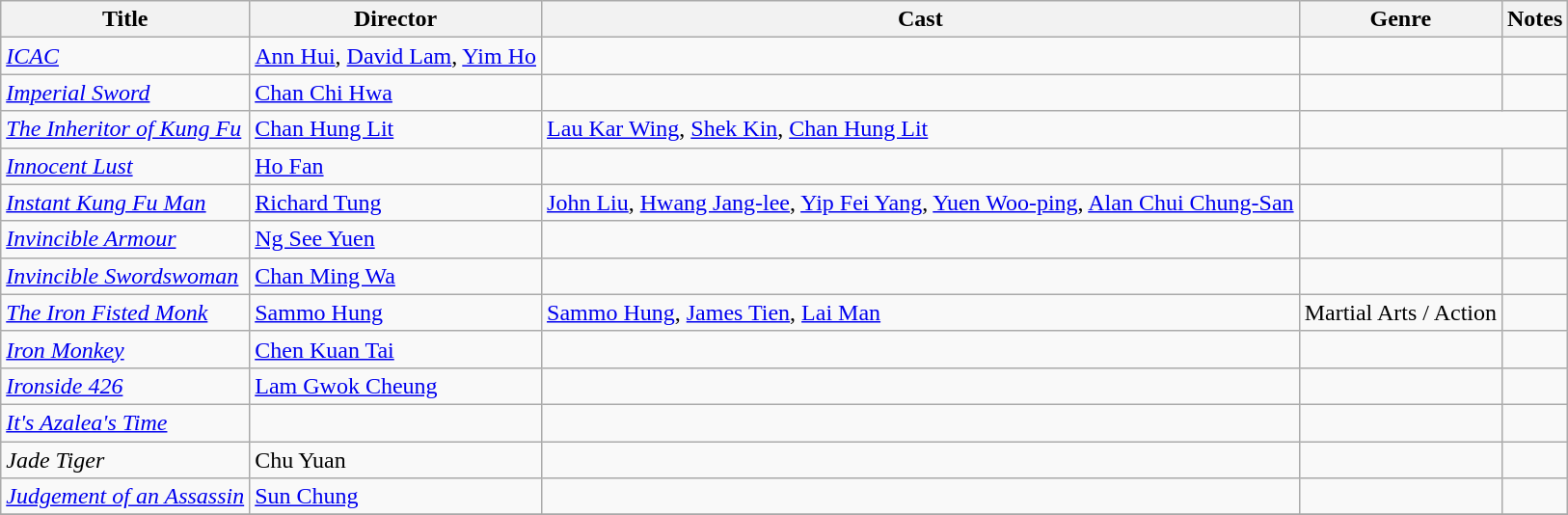<table class="wikitable">
<tr>
<th>Title</th>
<th>Director</th>
<th>Cast</th>
<th>Genre</th>
<th>Notes</th>
</tr>
<tr>
<td><em><a href='#'>ICAC</a></em></td>
<td><a href='#'>Ann Hui</a>, <a href='#'>David Lam</a>, <a href='#'>Yim Ho</a></td>
<td></td>
<td></td>
<td></td>
</tr>
<tr>
<td><em><a href='#'>Imperial Sword</a></em></td>
<td><a href='#'>Chan Chi Hwa</a></td>
<td></td>
<td></td>
<td></td>
</tr>
<tr>
<td><em><a href='#'>The Inheritor of Kung Fu</a></em></td>
<td><a href='#'>Chan Hung Lit</a></td>
<td><a href='#'>Lau Kar Wing</a>, <a href='#'>Shek Kin</a>, <a href='#'>Chan Hung Lit</a></td>
</tr>
<tr>
<td><em><a href='#'>Innocent Lust</a></em></td>
<td><a href='#'>Ho Fan</a></td>
<td></td>
<td></td>
<td></td>
</tr>
<tr>
<td><em><a href='#'>Instant Kung Fu Man</a></em></td>
<td><a href='#'>Richard Tung</a></td>
<td><a href='#'>John Liu</a>, <a href='#'>Hwang Jang-lee</a>, <a href='#'>Yip Fei Yang</a>, <a href='#'>Yuen Woo-ping</a>, <a href='#'>Alan Chui Chung-San</a></td>
<td></td>
<td></td>
</tr>
<tr>
<td><em><a href='#'>Invincible Armour</a></em></td>
<td><a href='#'>Ng See Yuen</a></td>
<td></td>
<td></td>
<td></td>
</tr>
<tr>
<td><em><a href='#'>Invincible Swordswoman</a></em></td>
<td><a href='#'>Chan Ming Wa</a></td>
<td></td>
<td></td>
<td></td>
</tr>
<tr>
<td><em><a href='#'>The Iron Fisted Monk</a></em></td>
<td><a href='#'>Sammo Hung</a></td>
<td><a href='#'>Sammo Hung</a>, <a href='#'>James Tien</a>, <a href='#'>Lai Man</a></td>
<td>Martial Arts / Action</td>
<td></td>
</tr>
<tr>
<td><em><a href='#'>Iron Monkey</a></em></td>
<td><a href='#'>Chen Kuan Tai</a></td>
<td></td>
<td></td>
<td></td>
</tr>
<tr>
<td><em><a href='#'>Ironside 426</a></em></td>
<td><a href='#'>Lam Gwok Cheung</a></td>
<td></td>
<td></td>
<td></td>
</tr>
<tr>
<td><em><a href='#'>It's Azalea's Time</a></em></td>
<td></td>
<td></td>
<td></td>
<td></td>
</tr>
<tr>
<td><em>Jade Tiger</em></td>
<td>Chu Yuan</td>
<td></td>
<td></td>
<td></td>
</tr>
<tr>
<td><em><a href='#'>Judgement of an Assassin</a></em></td>
<td><a href='#'>Sun Chung</a></td>
<td></td>
<td></td>
<td></td>
</tr>
<tr>
</tr>
</table>
